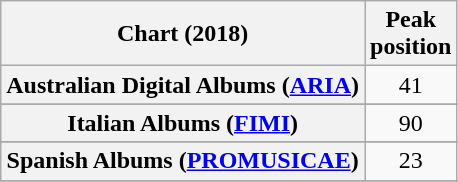<table class="wikitable sortable plainrowheaders" style="text-align:center">
<tr>
<th scope="col">Chart (2018)</th>
<th scope="col">Peak<br> position</th>
</tr>
<tr>
<th scope="row">Australian Digital Albums (<a href='#'>ARIA</a>)</th>
<td>41</td>
</tr>
<tr>
</tr>
<tr>
</tr>
<tr>
</tr>
<tr>
<th scope="row">Italian Albums (<a href='#'>FIMI</a>)</th>
<td>90</td>
</tr>
<tr>
</tr>
<tr>
<th scope="row">Spanish Albums (<a href='#'>PROMUSICAE</a>)</th>
<td>23</td>
</tr>
<tr>
</tr>
<tr>
</tr>
</table>
